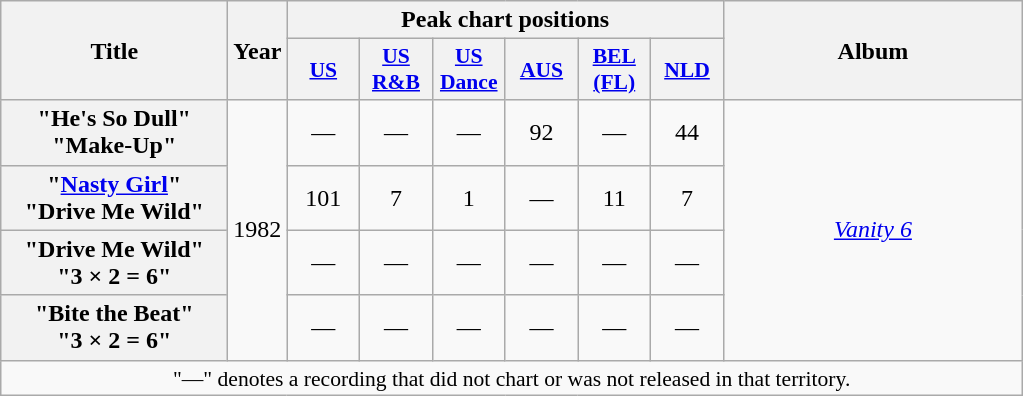<table class="wikitable plainrowheaders" style="text-align:center;">
<tr>
<th scope="col" rowspan="2" style="width:9em;">Title<br></th>
<th scope="col" rowspan="2" style="width:0.5em;">Year</th>
<th scope="col" colspan="6">Peak chart positions</th>
<th scope="col" rowspan="2" style="width:12em;">Album</th>
</tr>
<tr>
<th scope="col" style="width:2.9em;font-size:90%;"><a href='#'>US</a><br></th>
<th scope="col" style="width:2.9em;font-size:90%;"><a href='#'>US<br>R&B</a></th>
<th scope="col" style="width:2.9em;font-size:90%;"><a href='#'>US Dance</a><br></th>
<th scope="col" style="width:2.9em;font-size:90%;"><a href='#'>AUS</a><br></th>
<th scope="col" style="width:2.9em;font-size:90%;"><a href='#'>BEL<br>(FL)</a><br></th>
<th scope="col" style="width:2.9em;font-size:90%;"><a href='#'>NLD</a><br></th>
</tr>
<tr>
<th scope="row">"He's So Dull"<br>"Make-Up"</th>
<td rowspan=4>1982</td>
<td>—</td>
<td>—</td>
<td>—</td>
<td>92</td>
<td>—</td>
<td>44</td>
<td rowspan=4><em><a href='#'>Vanity 6</a></em></td>
</tr>
<tr>
<th scope="row">"<a href='#'>Nasty Girl</a>"<br>"Drive Me Wild"</th>
<td>101</td>
<td>7</td>
<td>1</td>
<td>—</td>
<td>11</td>
<td>7</td>
</tr>
<tr>
<th scope="row">"Drive Me Wild"<br>"3 × 2 = 6"</th>
<td>—</td>
<td>—</td>
<td>—</td>
<td>—</td>
<td>—</td>
<td>—</td>
</tr>
<tr>
<th scope="row">"Bite the Beat"<br>"3 × 2 = 6"</th>
<td>—</td>
<td>—</td>
<td>—</td>
<td>—</td>
<td>—</td>
<td>—</td>
</tr>
<tr>
<td colspan="9" style="font-size:90%">"—" denotes a recording that did not chart or was not released in that territory.</td>
</tr>
</table>
